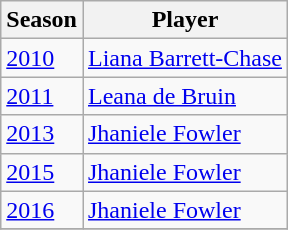<table class="wikitable collapsible">
<tr>
<th>Season</th>
<th>Player</th>
</tr>
<tr>
<td><a href='#'>2010</a></td>
<td><a href='#'>Liana Barrett-Chase</a></td>
</tr>
<tr>
<td><a href='#'>2011</a></td>
<td><a href='#'>Leana de Bruin</a> <em></em></td>
</tr>
<tr>
<td><a href='#'>2013</a></td>
<td><a href='#'>Jhaniele Fowler</a></td>
</tr>
<tr>
<td><a href='#'>2015</a></td>
<td><a href='#'>Jhaniele Fowler</a>  <em></em></td>
</tr>
<tr>
<td><a href='#'>2016</a></td>
<td><a href='#'>Jhaniele Fowler</a>  <em></em></td>
</tr>
<tr>
</tr>
</table>
